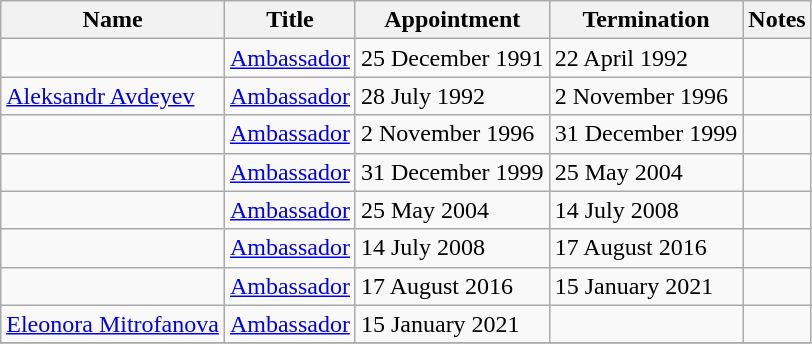<table class="wikitable">
<tr valign="middle">
<th>Name</th>
<th>Title</th>
<th>Appointment</th>
<th>Termination</th>
<th>Notes</th>
</tr>
<tr>
<td></td>
<td><a href='#'>Ambassador</a></td>
<td>25 December 1991</td>
<td>22 April 1992</td>
<td></td>
</tr>
<tr>
<td><a href='#'>Aleksandr Avdeyev</a></td>
<td><a href='#'>Ambassador</a></td>
<td>28 July 1992</td>
<td>2 November 1996</td>
<td></td>
</tr>
<tr>
<td></td>
<td><a href='#'>Ambassador</a></td>
<td>2 November 1996</td>
<td>31 December 1999</td>
<td></td>
</tr>
<tr>
<td></td>
<td><a href='#'>Ambassador</a></td>
<td>31 December 1999</td>
<td>25 May 2004</td>
<td></td>
</tr>
<tr>
<td></td>
<td><a href='#'>Ambassador</a></td>
<td>25 May 2004</td>
<td>14 July 2008</td>
<td></td>
</tr>
<tr>
<td></td>
<td><a href='#'>Ambassador</a></td>
<td>14 July 2008</td>
<td>17 August 2016</td>
<td></td>
</tr>
<tr>
<td></td>
<td><a href='#'>Ambassador</a></td>
<td>17 August 2016</td>
<td>15 January 2021</td>
<td></td>
</tr>
<tr>
<td><a href='#'>Eleonora Mitrofanova</a></td>
<td><a href='#'>Ambassador</a></td>
<td>15 January 2021</td>
<td></td>
<td></td>
</tr>
<tr>
</tr>
</table>
